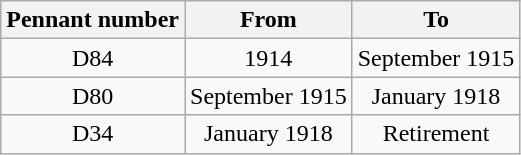<table class="wikitable" style="text-align:center">
<tr>
<th>Pennant number</th>
<th>From</th>
<th>To</th>
</tr>
<tr>
<td>D84</td>
<td>1914</td>
<td>September 1915</td>
</tr>
<tr>
<td>D80</td>
<td>September 1915</td>
<td>January 1918</td>
</tr>
<tr>
<td>D34</td>
<td>January 1918</td>
<td>Retirement</td>
</tr>
</table>
